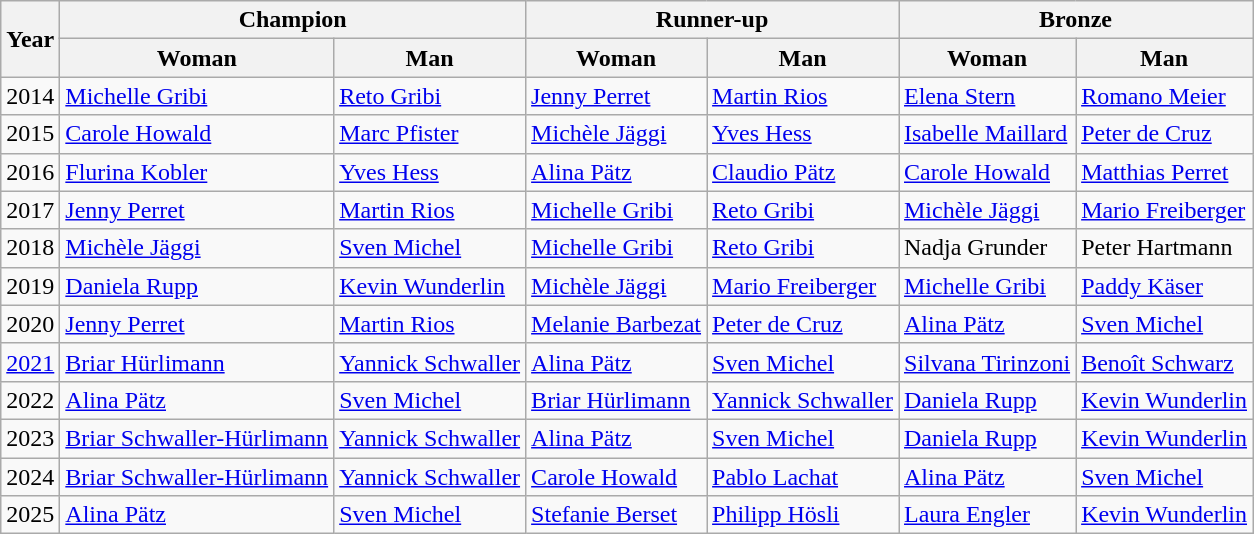<table class="wikitable">
<tr>
<th rowspan="2">Year</th>
<th colspan=2>Champion</th>
<th colspan=2>Runner-up</th>
<th colspan=2>Bronze</th>
</tr>
<tr>
<th>Woman</th>
<th>Man</th>
<th>Woman</th>
<th>Man</th>
<th>Woman</th>
<th>Man</th>
</tr>
<tr>
<td>2014</td>
<td><a href='#'>Michelle Gribi</a></td>
<td><a href='#'>Reto Gribi</a></td>
<td><a href='#'>Jenny Perret</a></td>
<td><a href='#'>Martin Rios</a></td>
<td><a href='#'>Elena Stern</a></td>
<td><a href='#'>Romano Meier</a></td>
</tr>
<tr>
<td>2015</td>
<td><a href='#'>Carole Howald</a></td>
<td><a href='#'>Marc Pfister</a></td>
<td><a href='#'>Michèle Jäggi</a></td>
<td><a href='#'>Yves Hess</a></td>
<td><a href='#'>Isabelle Maillard</a></td>
<td><a href='#'>Peter de Cruz</a></td>
</tr>
<tr>
<td>2016</td>
<td><a href='#'>Flurina Kobler</a></td>
<td><a href='#'>Yves Hess</a></td>
<td><a href='#'>Alina Pätz</a></td>
<td><a href='#'>Claudio Pätz</a></td>
<td><a href='#'>Carole Howald</a></td>
<td><a href='#'>Matthias Perret</a></td>
</tr>
<tr>
<td>2017</td>
<td><a href='#'>Jenny Perret</a></td>
<td><a href='#'>Martin Rios</a></td>
<td><a href='#'>Michelle Gribi</a></td>
<td><a href='#'>Reto Gribi</a></td>
<td><a href='#'>Michèle Jäggi</a></td>
<td><a href='#'>Mario Freiberger</a></td>
</tr>
<tr>
<td>2018</td>
<td><a href='#'>Michèle Jäggi</a></td>
<td><a href='#'>Sven Michel</a></td>
<td><a href='#'>Michelle Gribi</a></td>
<td><a href='#'>Reto Gribi</a></td>
<td>Nadja Grunder</td>
<td>Peter Hartmann</td>
</tr>
<tr>
<td>2019</td>
<td><a href='#'>Daniela Rupp</a></td>
<td><a href='#'>Kevin Wunderlin</a></td>
<td><a href='#'>Michèle Jäggi</a></td>
<td><a href='#'>Mario Freiberger</a></td>
<td><a href='#'>Michelle Gribi</a></td>
<td><a href='#'>Paddy Käser</a></td>
</tr>
<tr>
<td>2020</td>
<td><a href='#'>Jenny Perret</a></td>
<td><a href='#'>Martin Rios</a></td>
<td><a href='#'>Melanie Barbezat</a></td>
<td><a href='#'>Peter de Cruz</a></td>
<td><a href='#'>Alina Pätz</a></td>
<td><a href='#'>Sven Michel</a></td>
</tr>
<tr>
<td><a href='#'>2021</a></td>
<td><a href='#'>Briar Hürlimann</a></td>
<td><a href='#'>Yannick Schwaller</a></td>
<td><a href='#'>Alina Pätz</a></td>
<td><a href='#'>Sven Michel</a></td>
<td><a href='#'>Silvana Tirinzoni</a></td>
<td><a href='#'>Benoît Schwarz</a></td>
</tr>
<tr>
<td>2022</td>
<td><a href='#'>Alina Pätz</a></td>
<td><a href='#'>Sven Michel</a></td>
<td><a href='#'>Briar Hürlimann</a></td>
<td><a href='#'>Yannick Schwaller</a></td>
<td><a href='#'>Daniela Rupp</a></td>
<td><a href='#'>Kevin Wunderlin</a></td>
</tr>
<tr>
<td>2023</td>
<td><a href='#'>Briar Schwaller-Hürlimann</a></td>
<td><a href='#'>Yannick Schwaller</a></td>
<td><a href='#'>Alina Pätz</a></td>
<td><a href='#'>Sven Michel</a></td>
<td><a href='#'>Daniela Rupp</a></td>
<td><a href='#'>Kevin Wunderlin</a></td>
</tr>
<tr>
<td>2024</td>
<td><a href='#'>Briar Schwaller-Hürlimann</a></td>
<td><a href='#'>Yannick Schwaller</a></td>
<td><a href='#'>Carole Howald</a></td>
<td><a href='#'>Pablo Lachat</a></td>
<td><a href='#'>Alina Pätz</a></td>
<td><a href='#'>Sven Michel</a></td>
</tr>
<tr>
<td>2025</td>
<td><a href='#'>Alina Pätz</a></td>
<td><a href='#'>Sven Michel</a></td>
<td><a href='#'>Stefanie Berset</a></td>
<td><a href='#'>Philipp Hösli</a></td>
<td><a href='#'>Laura Engler</a></td>
<td><a href='#'>Kevin Wunderlin</a></td>
</tr>
</table>
